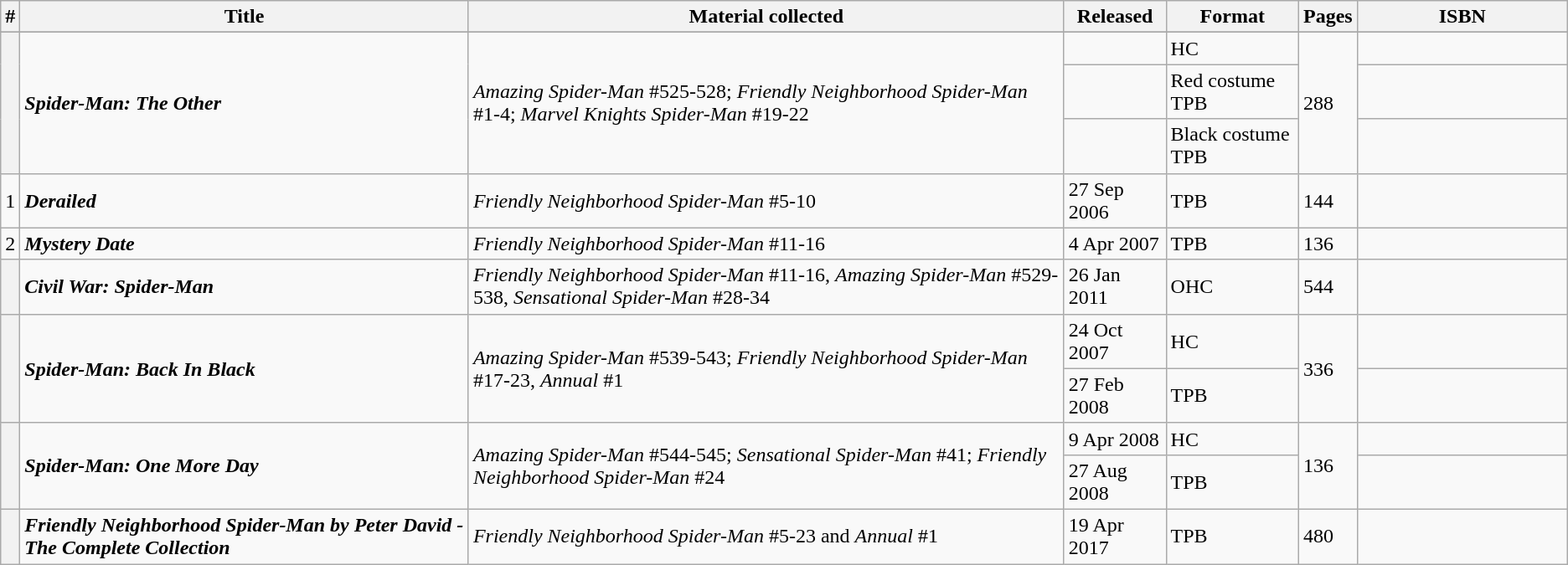<table class="wikitable sortable">
<tr>
<th>#</th>
<th>Title</th>
<th>Material collected</th>
<th>Released</th>
<th>Format</th>
<th>Pages</th>
<th style="width: 10em;">ISBN</th>
</tr>
<tr>
</tr>
<tr>
<th style="background-color: light grey;" rowspan=3></th>
<td rowspan=3><strong><em>Spider-Man: The Other</em></strong></td>
<td rowspan=3><em>Amazing Spider-Man</em> #525-528; <em>Friendly Neighborhood Spider-Man</em> #1-4; <em>Marvel Knights Spider-Man</em> #19-22</td>
<td rowspan=1></td>
<td>HC</td>
<td rowspan=3>288</td>
<td></td>
</tr>
<tr>
<td rowspan=1></td>
<td>Red costume TPB</td>
<td></td>
</tr>
<tr>
<td rowspan=1></td>
<td>Black costume TPB</td>
<td></td>
</tr>
<tr>
<td>1</td>
<td><strong><em>Derailed</em></strong></td>
<td><em>Friendly Neighborhood Spider-Man</em> #5-10</td>
<td>27 Sep 2006</td>
<td>TPB</td>
<td>144</td>
<td></td>
</tr>
<tr>
<td>2</td>
<td><strong><em>Mystery Date</em></strong></td>
<td><em>Friendly Neighborhood Spider-Man</em> #11-16</td>
<td>4 Apr 2007</td>
<td>TPB</td>
<td>136</td>
<td></td>
</tr>
<tr>
<th style="background-color: light grey;"></th>
<td><strong><em>Civil War: Spider-Man</em></strong></td>
<td><em>Friendly Neighborhood Spider-Man</em> #11-16, <em>Amazing Spider-Man</em> #529-538, <em>Sensational Spider-Man</em> #28-34</td>
<td>26 Jan 2011</td>
<td>OHC</td>
<td>544</td>
<td></td>
</tr>
<tr>
<th style="background-color: light grey;" rowspan=2></th>
<td rowspan=2><strong><em>Spider-Man: Back In Black</em></strong></td>
<td rowspan=2><em>Amazing Spider-Man</em> #539-543; <em>Friendly Neighborhood Spider-Man</em> #17-23, <em>Annual</em> #1</td>
<td rowspan=1>24 Oct 2007</td>
<td>HC</td>
<td rowspan=2>336</td>
<td rowspan=1></td>
</tr>
<tr>
<td rowspan=1>27 Feb 2008</td>
<td>TPB</td>
<td rowspan=1></td>
</tr>
<tr>
<th style="background-color: light grey;" rowspan=2></th>
<td rowspan=2><strong><em>Spider-Man: One More Day</em></strong></td>
<td rowspan=2><em>Amazing Spider-Man</em> #544-545; <em>Sensational Spider-Man</em> #41; <em>Friendly Neighborhood Spider-Man</em> #24</td>
<td rowspan=1>9 Apr 2008</td>
<td rowspan=1>HC</td>
<td rowspan=2>136</td>
<td></td>
</tr>
<tr>
<td rowspan=1>27 Aug 2008</td>
<td rowspan=1>TPB</td>
<td></td>
</tr>
<tr>
<th style="background-color: light grey;"></th>
<td><strong><em>Friendly Neighborhood Spider-Man by Peter David - The Complete Collection</em></strong></td>
<td><em>Friendly Neighborhood Spider-Man</em> #5-23 and <em>Annual</em> #1</td>
<td>19 Apr 2017</td>
<td>TPB</td>
<td>480</td>
<td></td>
</tr>
</table>
